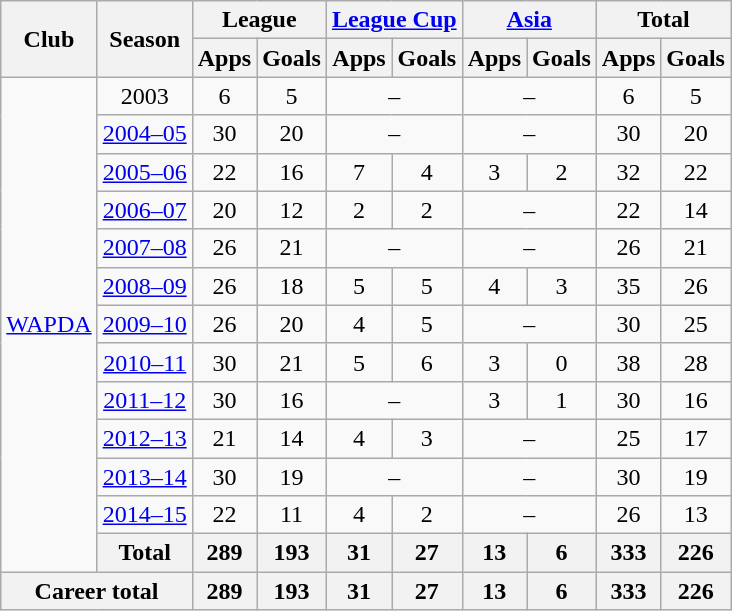<table class="wikitable" style="text-align: center">
<tr>
<th rowspan="2">Club</th>
<th rowspan="2">Season</th>
<th colspan="2">League</th>
<th colspan="2"><a href='#'>League Cup</a></th>
<th colspan="2"><a href='#'>Asia</a></th>
<th colspan="2">Total</th>
</tr>
<tr>
<th>Apps</th>
<th>Goals</th>
<th>Apps</th>
<th>Goals</th>
<th>Apps</th>
<th>Goals</th>
<th>Apps</th>
<th>Goals</th>
</tr>
<tr>
<td rowspan="13"><a href='#'>WAPDA</a></td>
<td !colspan="2">2003</td>
<td>6</td>
<td>5</td>
<td colspan="2">–</td>
<td colspan="2">–</td>
<td>6</td>
<td>5</td>
</tr>
<tr>
<td !colspan="2"><a href='#'>2004–05</a></td>
<td>30</td>
<td>20</td>
<td colspan="2">–</td>
<td colspan="2">–</td>
<td>30</td>
<td>20</td>
</tr>
<tr>
<td !colspan="2"><a href='#'>2005–06</a></td>
<td>22</td>
<td>16</td>
<td>7</td>
<td>4</td>
<td>3</td>
<td>2</td>
<td>32</td>
<td>22</td>
</tr>
<tr>
<td !colspan="2"><a href='#'>2006–07</a></td>
<td>20</td>
<td>12</td>
<td>2</td>
<td>2</td>
<td colspan="2">–</td>
<td>22</td>
<td>14</td>
</tr>
<tr>
<td !colspan="2"><a href='#'>2007–08</a></td>
<td>26</td>
<td>21</td>
<td colspan="2">–</td>
<td colspan="2">–</td>
<td>26</td>
<td>21</td>
</tr>
<tr>
<td !colspan="2"><a href='#'>2008–09</a></td>
<td>26</td>
<td>18</td>
<td>5</td>
<td>5</td>
<td>4</td>
<td>3</td>
<td>35</td>
<td>26</td>
</tr>
<tr>
<td !colspan="2"><a href='#'>2009–10</a></td>
<td>26</td>
<td>20</td>
<td>4</td>
<td>5</td>
<td colspan="2">–</td>
<td>30</td>
<td>25</td>
</tr>
<tr>
<td !colspan="2"><a href='#'>2010–11</a></td>
<td>30</td>
<td>21</td>
<td>5</td>
<td>6</td>
<td>3</td>
<td>0</td>
<td>38</td>
<td>28</td>
</tr>
<tr>
<td !colspan="2"><a href='#'>2011–12</a></td>
<td>30</td>
<td>16</td>
<td colspan="2">–</td>
<td>3</td>
<td>1</td>
<td>30</td>
<td>16</td>
</tr>
<tr>
<td !colspan="2"><a href='#'>2012–13</a></td>
<td>21</td>
<td>14</td>
<td>4</td>
<td>3</td>
<td colspan="2">–</td>
<td>25</td>
<td>17</td>
</tr>
<tr>
<td !colspan="2"><a href='#'>2013–14</a></td>
<td>30</td>
<td>19</td>
<td colspan="2">–</td>
<td colspan="2">–</td>
<td>30</td>
<td>19</td>
</tr>
<tr>
<td !colspan="2"><a href='#'>2014–15</a></td>
<td>22</td>
<td>11</td>
<td>4</td>
<td>2</td>
<td colspan="2">–</td>
<td>26</td>
<td>13</td>
</tr>
<tr>
<th>Total</th>
<th>289</th>
<th>193</th>
<th>31</th>
<th>27</th>
<th>13</th>
<th>6</th>
<th>333</th>
<th>226</th>
</tr>
<tr>
<th colspan="2">Career total</th>
<th>289</th>
<th>193</th>
<th>31</th>
<th>27</th>
<th>13</th>
<th>6</th>
<th>333</th>
<th>226</th>
</tr>
</table>
